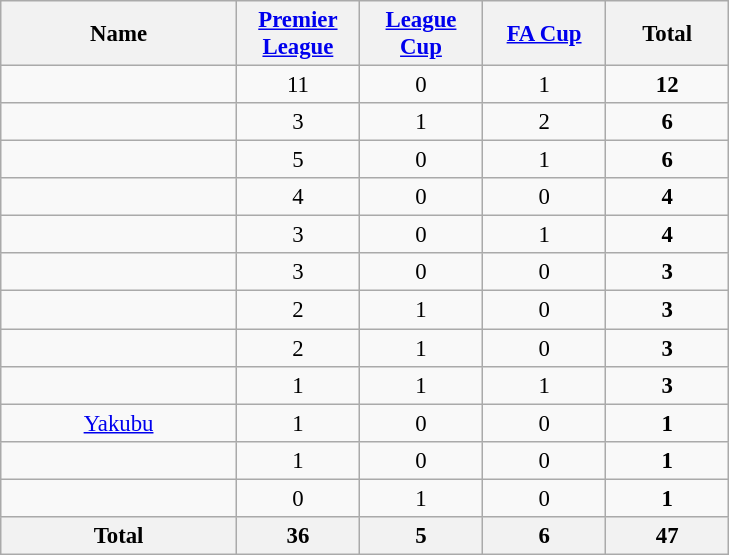<table class="wikitable sortable" style="text-align:center; font-size:95%">
<tr>
<th style="width:150px;">Name</th>
<th style="width:75px;"><a href='#'>Premier<br>League</a></th>
<th style="width:75px;"><a href='#'>League<br>Cup</a></th>
<th style="width:75px;"><a href='#'>FA Cup</a></th>
<th style="width:75px;">Total</th>
</tr>
<tr>
<td></td>
<td>11</td>
<td>0</td>
<td>1</td>
<td><strong>12</strong></td>
</tr>
<tr>
<td></td>
<td>3</td>
<td>1</td>
<td>2</td>
<td><strong>6</strong></td>
</tr>
<tr>
<td></td>
<td>5</td>
<td>0</td>
<td>1</td>
<td><strong>6</strong></td>
</tr>
<tr>
<td></td>
<td>4</td>
<td>0</td>
<td>0</td>
<td><strong>4</strong></td>
</tr>
<tr>
<td></td>
<td>3</td>
<td>0</td>
<td>1</td>
<td><strong>4</strong></td>
</tr>
<tr>
<td></td>
<td>3</td>
<td>0</td>
<td>0</td>
<td><strong>3</strong></td>
</tr>
<tr>
<td></td>
<td>2</td>
<td>1</td>
<td>0</td>
<td><strong>3</strong></td>
</tr>
<tr>
<td></td>
<td>2</td>
<td>1</td>
<td>0</td>
<td><strong>3</strong></td>
</tr>
<tr>
<td></td>
<td>1</td>
<td>1</td>
<td>1</td>
<td><strong>3</strong></td>
</tr>
<tr>
<td><a href='#'>Yakubu</a></td>
<td>1</td>
<td>0</td>
<td>0</td>
<td><strong>1</strong></td>
</tr>
<tr>
<td></td>
<td>1</td>
<td>0</td>
<td>0</td>
<td><strong>1</strong></td>
</tr>
<tr>
<td></td>
<td>0</td>
<td>1</td>
<td>0</td>
<td><strong>1</strong></td>
</tr>
<tr class="unsortable">
<th>Total</th>
<th>36</th>
<th>5</th>
<th>6</th>
<th>47</th>
</tr>
</table>
